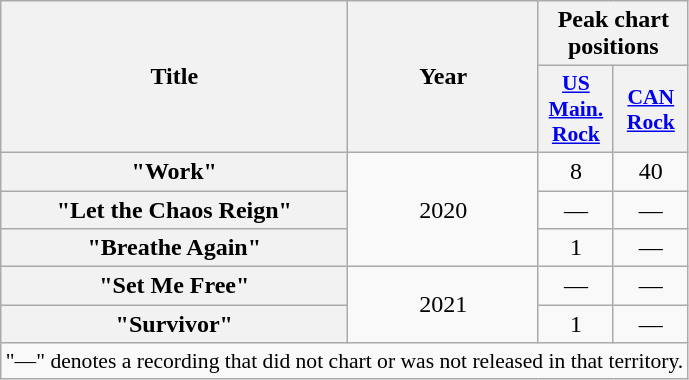<table class="wikitable plainrowheaders" style="text-align:center;">
<tr>
<th scope="col" rowspan="2" style="width:14em;">Title</th>
<th scope="col" rowspan="2">Year</th>
<th scope="col" colspan="2">Peak chart positions</th>
</tr>
<tr>
<th scope="col" style="width:3em;font-size:90%;"><a href='#'>US<br>Main.<br>Rock</a><br></th>
<th scope="col" style="width:3em;font-size:90%;"><a href='#'>CAN<br>Rock</a><br></th>
</tr>
<tr>
<th scope="row">"Work"</th>
<td rowspan="3">2020</td>
<td>8</td>
<td>40</td>
</tr>
<tr>
<th scope="row">"Let the Chaos Reign"</th>
<td>—</td>
<td>—</td>
</tr>
<tr>
<th scope="row">"Breathe Again"</th>
<td>1</td>
<td>—</td>
</tr>
<tr>
<th scope="row">"Set Me Free"</th>
<td rowspan="2">2021</td>
<td>—</td>
<td>—</td>
</tr>
<tr>
<th scope="row">"Survivor"</th>
<td>1</td>
<td>—</td>
</tr>
<tr>
<td colspan="4" style="font-size:90%">"—" denotes a recording that did not chart or was not released in that territory.</td>
</tr>
</table>
